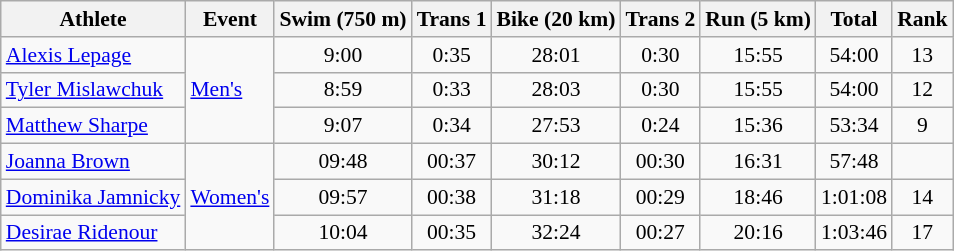<table class="wikitable" border="1" style="font-size:90%">
<tr>
<th>Athlete</th>
<th>Event</th>
<th>Swim (750 m)</th>
<th>Trans 1</th>
<th>Bike (20 km)</th>
<th>Trans 2</th>
<th>Run (5 km)</th>
<th>Total</th>
<th>Rank</th>
</tr>
<tr align=center>
<td align=left><a href='#'>Alexis Lepage</a></td>
<td align=left rowspan=3><a href='#'>Men's</a></td>
<td>9:00</td>
<td>0:35</td>
<td>28:01</td>
<td>0:30</td>
<td>15:55</td>
<td>54:00</td>
<td>13</td>
</tr>
<tr align=center>
<td align=left><a href='#'>Tyler Mislawchuk</a></td>
<td>8:59</td>
<td>0:33</td>
<td>28:03</td>
<td>0:30</td>
<td>15:55</td>
<td>54:00</td>
<td>12</td>
</tr>
<tr align=center>
<td align=left><a href='#'>Matthew Sharpe</a></td>
<td>9:07</td>
<td>0:34</td>
<td>27:53</td>
<td>0:24</td>
<td>15:36</td>
<td>53:34</td>
<td>9</td>
</tr>
<tr align=center>
<td align=left><a href='#'>Joanna Brown</a></td>
<td align=left rowspan=3><a href='#'>Women's</a></td>
<td>09:48</td>
<td>00:37</td>
<td>30:12</td>
<td>00:30</td>
<td>16:31</td>
<td>57:48</td>
<td></td>
</tr>
<tr align=center>
<td align=left><a href='#'>Dominika Jamnicky</a></td>
<td>09:57</td>
<td>00:38</td>
<td>31:18</td>
<td>00:29</td>
<td>18:46</td>
<td>1:01:08</td>
<td>14</td>
</tr>
<tr align=center>
<td align=left><a href='#'>Desirae Ridenour</a></td>
<td>10:04</td>
<td>00:35</td>
<td>32:24</td>
<td>00:27</td>
<td>20:16</td>
<td>1:03:46</td>
<td>17</td>
</tr>
</table>
